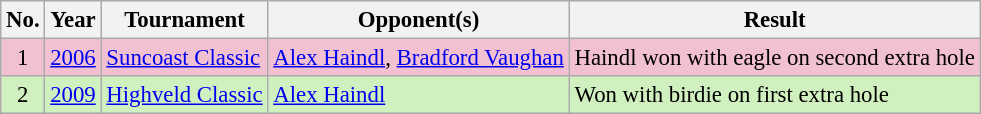<table class="wikitable" style="font-size:95%;">
<tr>
<th>No.</th>
<th>Year</th>
<th>Tournament</th>
<th>Opponent(s)</th>
<th>Result</th>
</tr>
<tr style="background:#F2C1D1;">
<td align=center>1</td>
<td><a href='#'>2006</a></td>
<td><a href='#'>Suncoast Classic</a></td>
<td> <a href='#'>Alex Haindl</a>,  <a href='#'>Bradford Vaughan</a></td>
<td>Haindl won with eagle on second extra hole</td>
</tr>
<tr style="background:#D0F0C0;">
<td align=center>2</td>
<td><a href='#'>2009</a></td>
<td><a href='#'>Highveld Classic</a></td>
<td> <a href='#'>Alex Haindl</a></td>
<td>Won with birdie on first extra hole</td>
</tr>
</table>
